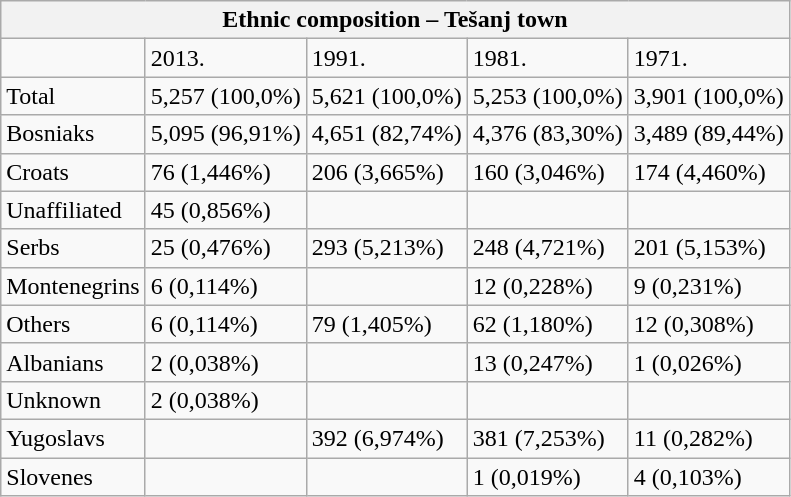<table class="wikitable">
<tr>
<th colspan="8">Ethnic composition – Tešanj town</th>
</tr>
<tr>
<td></td>
<td>2013.</td>
<td>1991.</td>
<td>1981.</td>
<td>1971.</td>
</tr>
<tr>
<td>Total</td>
<td>5,257 (100,0%)</td>
<td>5,621 (100,0%)</td>
<td>5,253 (100,0%)</td>
<td>3,901 (100,0%)</td>
</tr>
<tr>
<td>Bosniaks</td>
<td>5,095 (96,91%)</td>
<td>4,651 (82,74%)</td>
<td>4,376 (83,30%)</td>
<td>3,489 (89,44%)</td>
</tr>
<tr>
<td>Croats</td>
<td>76 (1,446%)</td>
<td>206 (3,665%)</td>
<td>160 (3,046%)</td>
<td>174 (4,460%)</td>
</tr>
<tr>
<td>Unaffiliated</td>
<td>45 (0,856%)</td>
<td></td>
<td></td>
<td></td>
</tr>
<tr>
<td>Serbs</td>
<td>25 (0,476%)</td>
<td>293 (5,213%)</td>
<td>248 (4,721%)</td>
<td>201 (5,153%)</td>
</tr>
<tr>
<td>Montenegrins</td>
<td>6 (0,114%)</td>
<td></td>
<td>12 (0,228%)</td>
<td>9 (0,231%)</td>
</tr>
<tr>
<td>Others</td>
<td>6 (0,114%)</td>
<td>79 (1,405%)</td>
<td>62 (1,180%)</td>
<td>12 (0,308%)</td>
</tr>
<tr>
<td>Albanians</td>
<td>2 (0,038%)</td>
<td></td>
<td>13 (0,247%)</td>
<td>1 (0,026%)</td>
</tr>
<tr>
<td>Unknown</td>
<td>2 (0,038%)</td>
<td></td>
<td></td>
<td></td>
</tr>
<tr>
<td>Yugoslavs</td>
<td></td>
<td>392 (6,974%)</td>
<td>381 (7,253%)</td>
<td>11 (0,282%)</td>
</tr>
<tr>
<td>Slovenes</td>
<td></td>
<td></td>
<td>1 (0,019%)</td>
<td>4 (0,103%)</td>
</tr>
</table>
